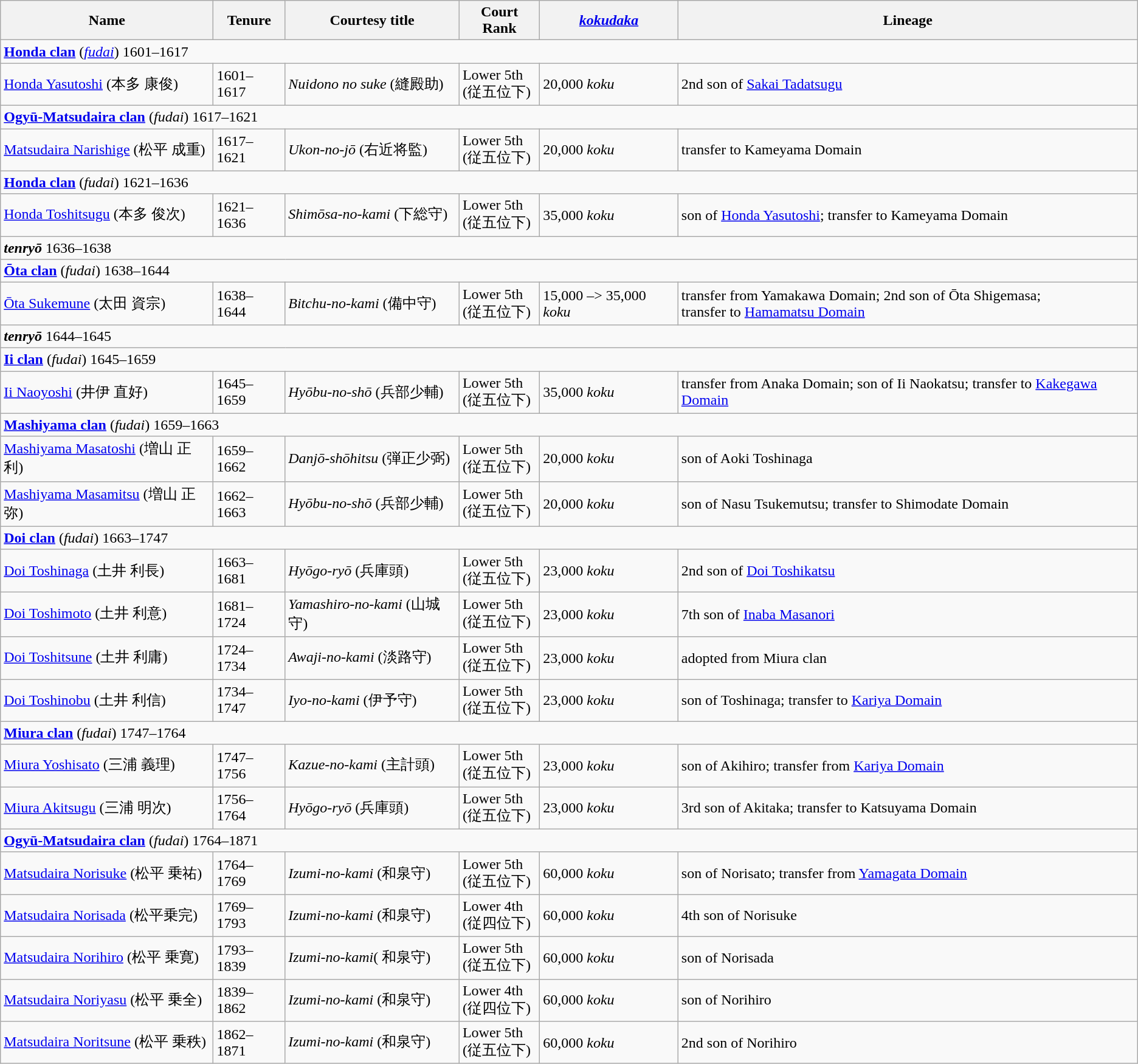<table class=wikitable>
<tr>
<th>Name</th>
<th>Tenure</th>
<th>Courtesy title</th>
<th>Court Rank</th>
<th><em><a href='#'>kokudaka</a></em></th>
<th>Lineage</th>
</tr>
<tr>
<td colspan=6> <strong><a href='#'>Honda clan</a></strong> (<em><a href='#'>fudai</a></em>) 1601–1617</td>
</tr>
<tr>
<td><a href='#'>Honda Yasutoshi</a> (本多 康俊)</td>
<td>1601–1617</td>
<td><em>Nuidono no suke</em> (縫殿助)</td>
<td>Lower 5th<br>(従五位下)</td>
<td>20,000 <em>koku</em></td>
<td>2nd son of <a href='#'>Sakai Tadatsugu</a></td>
</tr>
<tr>
<td colspan=6> <strong><a href='#'>Ogyū-Matsudaira clan</a></strong> (<em>fudai</em>) 1617–1621</td>
</tr>
<tr>
<td><a href='#'>Matsudaira Narishige</a> (松平 成重)</td>
<td>1617–1621</td>
<td><em>Ukon-no-jō</em> (右近将監)</td>
<td>Lower 5th<br>(従五位下)</td>
<td>20,000 <em>koku</em></td>
<td>transfer to Kameyama Domain</td>
</tr>
<tr>
<td colspan=6> <strong><a href='#'>Honda clan</a></strong> (<em>fudai</em>) 1621–1636</td>
</tr>
<tr>
<td><a href='#'>Honda Toshitsugu</a> (本多 俊次)</td>
<td>1621–1636</td>
<td><em>Shimōsa-no-kami</em> (下総守)</td>
<td>Lower 5th<br>(従五位下)</td>
<td>35,000 <em>koku</em></td>
<td>son of <a href='#'>Honda Yasutoshi</a>; transfer to Kameyama Domain</td>
</tr>
<tr>
<td colspan=6><strong><em>tenryō</em></strong> 1636–1638</td>
</tr>
<tr>
<td colspan=6> <strong><a href='#'>Ōta clan</a></strong> (<em>fudai</em>) 1638–1644</td>
</tr>
<tr>
<td><a href='#'>Ōta Sukemune</a> (太田 資宗)</td>
<td>1638–1644</td>
<td><em>Bitchu-no-kami</em> (備中守)</td>
<td>Lower 5th<br>(従五位下)</td>
<td>15,000 –> 35,000 <em>koku</em></td>
<td>transfer from Yamakawa Domain; 2nd son of Ōta Shigemasa;<br> transfer to <a href='#'>Hamamatsu Domain</a></td>
</tr>
<tr>
<td colspan=6><strong><em>tenryō</em></strong> 1644–1645</td>
</tr>
<tr>
<td colspan=6> <strong><a href='#'>Ii clan</a></strong> (<em>fudai</em>) 1645–1659</td>
</tr>
<tr>
<td><a href='#'>Ii Naoyoshi</a> (井伊 直好)</td>
<td>1645–1659</td>
<td><em>Hyōbu-no-shō</em> (兵部少輔)</td>
<td>Lower 5th<br>(従五位下)</td>
<td>35,000 <em>koku</em></td>
<td>transfer from Anaka Domain; son of Ii Naokatsu; transfer to <a href='#'>Kakegawa Domain</a></td>
</tr>
<tr>
<td colspan=6> <strong><a href='#'>Mashiyama clan</a></strong> (<em>fudai</em>) 1659–1663</td>
</tr>
<tr>
<td><a href='#'>Mashiyama Masatoshi</a> (増山 正利)</td>
<td>1659–1662</td>
<td><em>Danjō-shōhitsu</em> (弾正少弼)</td>
<td>Lower 5th<br>(従五位下)</td>
<td>20,000 <em>koku</em></td>
<td>son of Aoki Toshinaga</td>
</tr>
<tr>
<td><a href='#'>Mashiyama Masamitsu</a> (増山 正弥)</td>
<td>1662–1663</td>
<td><em>Hyōbu-no-shō</em> (兵部少輔)</td>
<td>Lower 5th<br>(従五位下)</td>
<td>20,000 <em>koku</em></td>
<td>son of Nasu Tsukemutsu; transfer to Shimodate Domain</td>
</tr>
<tr>
<td colspan=6> <strong><a href='#'>Doi clan</a></strong> (<em>fudai</em>) 1663–1747</td>
</tr>
<tr>
<td><a href='#'>Doi Toshinaga</a> (土井 利長)</td>
<td>1663–1681</td>
<td><em>Hyōgo-ryō</em> (兵庫頭)</td>
<td>Lower 5th<br>(従五位下)</td>
<td>23,000 <em>koku</em></td>
<td>2nd son of <a href='#'>Doi Toshikatsu</a></td>
</tr>
<tr>
<td><a href='#'>Doi Toshimoto</a> (土井 利意)</td>
<td>1681–1724</td>
<td><em>Yamashiro-no-kami</em> (山城守)</td>
<td>Lower 5th<br>(従五位下)</td>
<td>23,000 <em>koku</em></td>
<td>7th son of <a href='#'>Inaba Masanori</a></td>
</tr>
<tr>
<td><a href='#'>Doi Toshitsune</a> (土井 利庸)</td>
<td>1724–1734</td>
<td><em>Awaji-no-kami</em> (淡路守)</td>
<td>Lower 5th<br>(従五位下)</td>
<td>23,000 <em>koku</em></td>
<td>adopted from Miura clan</td>
</tr>
<tr>
<td><a href='#'>Doi Toshinobu</a> (土井 利信)</td>
<td>1734–1747</td>
<td><em>Iyo-no-kami</em> (伊予守)</td>
<td>Lower 5th<br>(従五位下)</td>
<td>23,000 <em>koku</em></td>
<td>son of Toshinaga; transfer to <a href='#'>Kariya Domain</a></td>
</tr>
<tr>
<td colspan=6> <strong><a href='#'>Miura clan</a></strong> (<em>fudai</em>) 1747–1764</td>
</tr>
<tr>
<td><a href='#'>Miura Yoshisato</a> (三浦 義理)</td>
<td>1747–1756</td>
<td><em>Kazue-no-kami</em> (主計頭)</td>
<td>Lower 5th<br>(従五位下)</td>
<td>23,000 <em>koku</em></td>
<td>son of Akihiro; transfer from <a href='#'>Kariya Domain</a></td>
</tr>
<tr>
<td><a href='#'>Miura Akitsugu</a> (三浦 明次)</td>
<td>1756–1764</td>
<td><em>Hyōgo-ryō</em> (兵庫頭)</td>
<td>Lower 5th<br>(従五位下)</td>
<td>23,000 <em>koku</em></td>
<td>3rd son of Akitaka; transfer to Katsuyama Domain</td>
</tr>
<tr>
<td colspan=6> <strong><a href='#'>Ogyū-Matsudaira clan</a></strong> (<em>fudai</em>) 1764–1871</td>
</tr>
<tr>
<td><a href='#'>Matsudaira Norisuke</a> (松平 乗祐)</td>
<td>1764–1769</td>
<td><em>Izumi-no-kami</em> (和泉守)</td>
<td>Lower 5th<br>(従五位下)</td>
<td>60,000 <em>koku</em></td>
<td>son of Norisato; transfer from <a href='#'>Yamagata Domain</a></td>
</tr>
<tr>
<td><a href='#'>Matsudaira Norisada</a> (松平乗完)</td>
<td>1769–1793</td>
<td><em>Izumi-no-kami</em> (和泉守)</td>
<td>Lower 4th<br>(従四位下)</td>
<td>60,000 <em>koku</em></td>
<td>4th son of Norisuke</td>
</tr>
<tr>
<td><a href='#'>Matsudaira Norihiro</a> (松平 乗寛)</td>
<td>1793–1839</td>
<td><em>Izumi-no-kami</em>( 和泉守)</td>
<td>Lower 5th<br>(従五位下)</td>
<td>60,000 <em>koku</em></td>
<td>son of Norisada</td>
</tr>
<tr>
<td><a href='#'>Matsudaira Noriyasu</a> (松平 乗全)</td>
<td>1839–1862</td>
<td><em>Izumi-no-kami</em> (和泉守)</td>
<td>Lower 4th<br> (従四位下)</td>
<td>60,000 <em>koku</em></td>
<td>son of Norihiro</td>
</tr>
<tr>
<td><a href='#'>Matsudaira Noritsune</a> (松平 乗秩)</td>
<td>1862–1871</td>
<td><em>Izumi-no-kami</em> (和泉守)</td>
<td>Lower 5th<br>(従五位下)</td>
<td>60,000 <em>koku</em></td>
<td>2nd son of Norihiro</td>
</tr>
</table>
